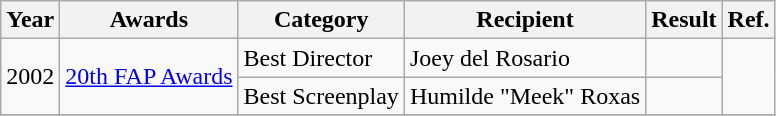<table class="wikitable">
<tr>
<th>Year</th>
<th>Awards</th>
<th>Category</th>
<th>Recipient</th>
<th>Result</th>
<th>Ref.</th>
</tr>
<tr>
<td rowspan="2">2002</td>
<td rowspan="2"><a href='#'>20th FAP Awards</a></td>
<td>Best Director</td>
<td>Joey del Rosario</td>
<td></td>
<td rowspan="2"></td>
</tr>
<tr>
<td>Best Screenplay</td>
<td>Humilde "Meek" Roxas</td>
<td></td>
</tr>
<tr>
</tr>
</table>
